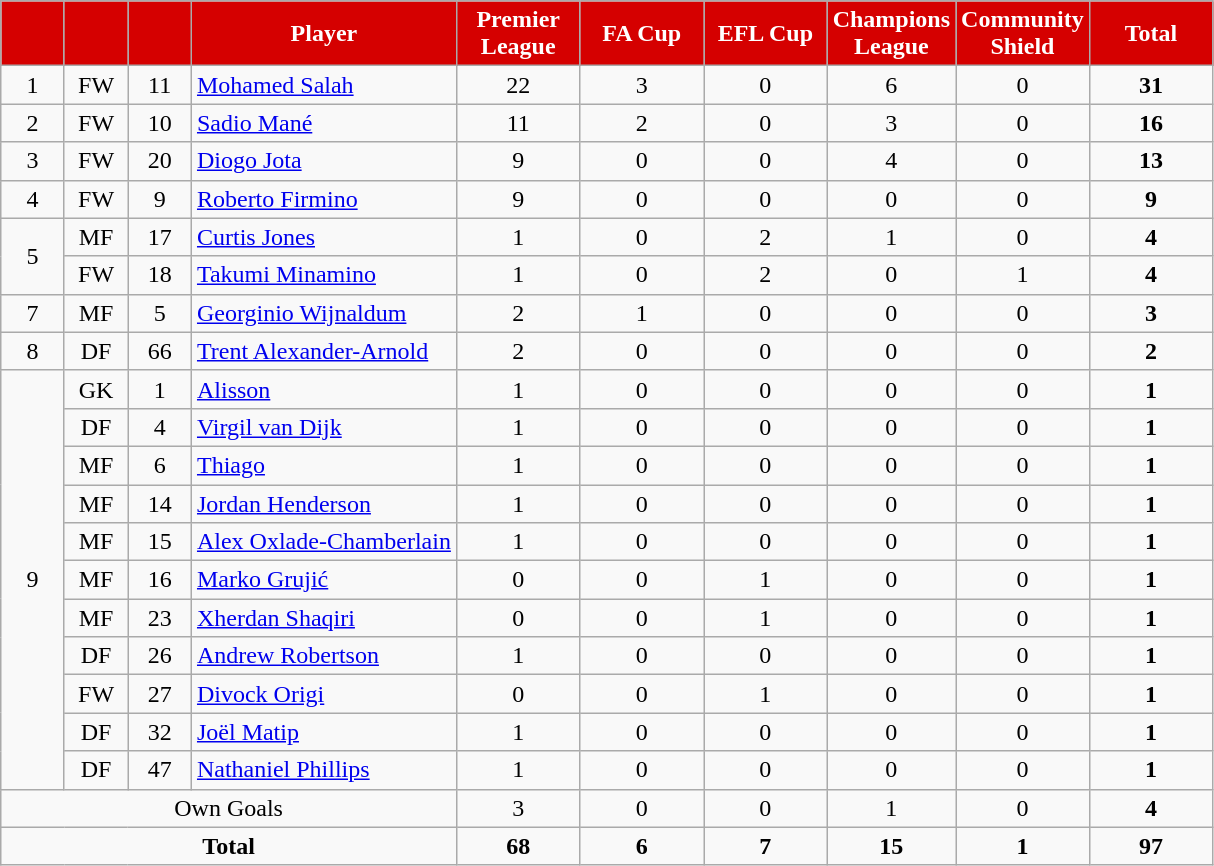<table class="wikitable sortable" style="text-align:center">
<tr>
<th style="background:#d50000; color:white; width:35px;"></th>
<th style="background:#d50000; color:white; width:35px;"></th>
<th style="background:#d50000; color:white; width:35px;"></th>
<th style="background:#d50000; color:white;">Player</th>
<th style="background:#d50000; color:white; width:75px;">Premier League</th>
<th style="background:#d50000; color:white; width:75px;">FA Cup</th>
<th style="background:#d50000; color:white; width:75px;">EFL Cup</th>
<th style="background:#d50000; color:white; width:75px;">Champions League</th>
<th style="background:#d50000; color:white; width:75px;">Community Shield</th>
<th style="background:#d50000; color:white; width:75px;">Total</th>
</tr>
<tr>
<td>1</td>
<td>FW</td>
<td>11</td>
<td align="left"> <a href='#'>Mohamed Salah</a></td>
<td>22</td>
<td>3</td>
<td>0</td>
<td>6</td>
<td>0</td>
<td><strong>31</strong></td>
</tr>
<tr>
<td>2</td>
<td>FW</td>
<td>10</td>
<td align="left"> <a href='#'>Sadio Mané</a></td>
<td>11</td>
<td>2</td>
<td>0</td>
<td>3</td>
<td>0</td>
<td><strong>16</strong></td>
</tr>
<tr>
<td>3</td>
<td>FW</td>
<td>20</td>
<td align="left"> <a href='#'>Diogo Jota</a></td>
<td>9</td>
<td>0</td>
<td>0</td>
<td>4</td>
<td>0</td>
<td><strong>13</strong></td>
</tr>
<tr>
<td>4</td>
<td>FW</td>
<td>9</td>
<td align="left"> <a href='#'>Roberto Firmino</a></td>
<td>9</td>
<td>0</td>
<td>0</td>
<td>0</td>
<td>0</td>
<td><strong>9</strong></td>
</tr>
<tr>
<td rowspan=2>5</td>
<td>MF</td>
<td>17</td>
<td align="left"> <a href='#'>Curtis Jones</a></td>
<td>1</td>
<td>0</td>
<td>2</td>
<td>1</td>
<td>0</td>
<td><strong>4</strong></td>
</tr>
<tr>
<td>FW</td>
<td>18</td>
<td align="left"> <a href='#'>Takumi Minamino</a></td>
<td>1</td>
<td>0</td>
<td>2</td>
<td>0</td>
<td>1</td>
<td><strong>4</strong></td>
</tr>
<tr>
<td>7</td>
<td>MF</td>
<td>5</td>
<td align="left"> <a href='#'>Georginio Wijnaldum</a></td>
<td>2</td>
<td>1</td>
<td>0</td>
<td>0</td>
<td>0</td>
<td><strong>3</strong></td>
</tr>
<tr>
<td>8</td>
<td>DF</td>
<td>66</td>
<td align="left"> <a href='#'>Trent Alexander-Arnold</a></td>
<td>2</td>
<td>0</td>
<td>0</td>
<td>0</td>
<td>0</td>
<td><strong>2</strong></td>
</tr>
<tr>
<td rowspan=11>9</td>
<td>GK</td>
<td>1</td>
<td align="left"> <a href='#'>Alisson</a></td>
<td>1</td>
<td>0</td>
<td>0</td>
<td>0</td>
<td>0</td>
<td><strong>1</strong></td>
</tr>
<tr>
<td>DF</td>
<td>4</td>
<td align="left"> <a href='#'>Virgil van Dijk</a></td>
<td>1</td>
<td>0</td>
<td>0</td>
<td>0</td>
<td>0</td>
<td><strong>1</strong></td>
</tr>
<tr>
<td>MF</td>
<td>6</td>
<td align="left"> <a href='#'>Thiago</a></td>
<td>1</td>
<td>0</td>
<td>0</td>
<td>0</td>
<td>0</td>
<td><strong>1</strong></td>
</tr>
<tr>
<td>MF</td>
<td>14</td>
<td align="left"> <a href='#'>Jordan Henderson</a></td>
<td>1</td>
<td>0</td>
<td>0</td>
<td>0</td>
<td>0</td>
<td><strong>1</strong></td>
</tr>
<tr>
<td>MF</td>
<td>15</td>
<td align="left"> <a href='#'>Alex Oxlade-Chamberlain</a></td>
<td>1</td>
<td>0</td>
<td>0</td>
<td>0</td>
<td>0</td>
<td><strong>1</strong></td>
</tr>
<tr>
<td>MF</td>
<td>16</td>
<td align="left"> <a href='#'>Marko Grujić</a></td>
<td>0</td>
<td>0</td>
<td>1</td>
<td>0</td>
<td>0</td>
<td><strong>1</strong></td>
</tr>
<tr>
<td>MF</td>
<td>23</td>
<td align="left"> <a href='#'>Xherdan Shaqiri</a></td>
<td>0</td>
<td>0</td>
<td>1</td>
<td>0</td>
<td>0</td>
<td><strong>1</strong></td>
</tr>
<tr>
<td>DF</td>
<td>26</td>
<td align="left"> <a href='#'>Andrew Robertson</a></td>
<td>1</td>
<td>0</td>
<td>0</td>
<td>0</td>
<td>0</td>
<td><strong>1</strong></td>
</tr>
<tr>
<td>FW</td>
<td>27</td>
<td align="left"> <a href='#'>Divock Origi</a></td>
<td>0</td>
<td>0</td>
<td>1</td>
<td>0</td>
<td>0</td>
<td><strong>1</strong></td>
</tr>
<tr>
<td>DF</td>
<td>32</td>
<td align="left"> <a href='#'>Joël Matip</a></td>
<td>1</td>
<td>0</td>
<td>0</td>
<td>0</td>
<td>0</td>
<td><strong>1</strong></td>
</tr>
<tr>
<td>DF</td>
<td>47</td>
<td align="left"> <a href='#'>Nathaniel Phillips</a></td>
<td>1</td>
<td>0</td>
<td>0</td>
<td>0</td>
<td>0</td>
<td><strong>1</strong></td>
</tr>
<tr class="sortbottom">
<td colspan="4">Own Goals</td>
<td>3</td>
<td>0</td>
<td>0</td>
<td>1</td>
<td>0</td>
<td><strong>4</strong></td>
</tr>
<tr class="sortbottom">
<td colspan="4"><strong>Total</strong></td>
<td><strong>68</strong></td>
<td><strong>6</strong></td>
<td><strong>7</strong></td>
<td><strong>15</strong></td>
<td><strong>1</strong></td>
<td><strong>97</strong></td>
</tr>
</table>
